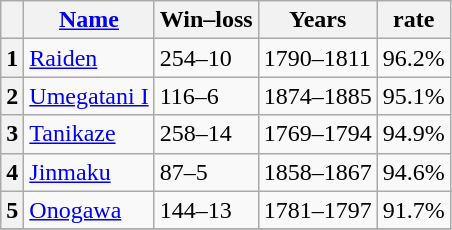<table class="wikitable sortable">
<tr>
<th></th>
<th><a href='#'>Name</a></th>
<th>Win–loss</th>
<th>Years</th>
<th>rate</th>
</tr>
<tr>
<th>1</th>
<td><a href='#'>Raiden</a></td>
<td>254–10</td>
<td>1790–1811</td>
<td>96.2%</td>
</tr>
<tr>
<th>2</th>
<td><a href='#'>Umegatani I</a></td>
<td>116–6</td>
<td>1874–1885</td>
<td>95.1%</td>
</tr>
<tr>
<th>3</th>
<td><a href='#'>Tanikaze</a></td>
<td>258–14</td>
<td>1769–1794</td>
<td>94.9%</td>
</tr>
<tr>
<th>4</th>
<td><a href='#'>Jinmaku</a></td>
<td>87–5</td>
<td>1858–1867</td>
<td>94.6%</td>
</tr>
<tr>
<th>5</th>
<td><a href='#'>Onogawa</a></td>
<td>144–13</td>
<td>1781–1797</td>
<td>91.7%</td>
</tr>
<tr>
</tr>
</table>
